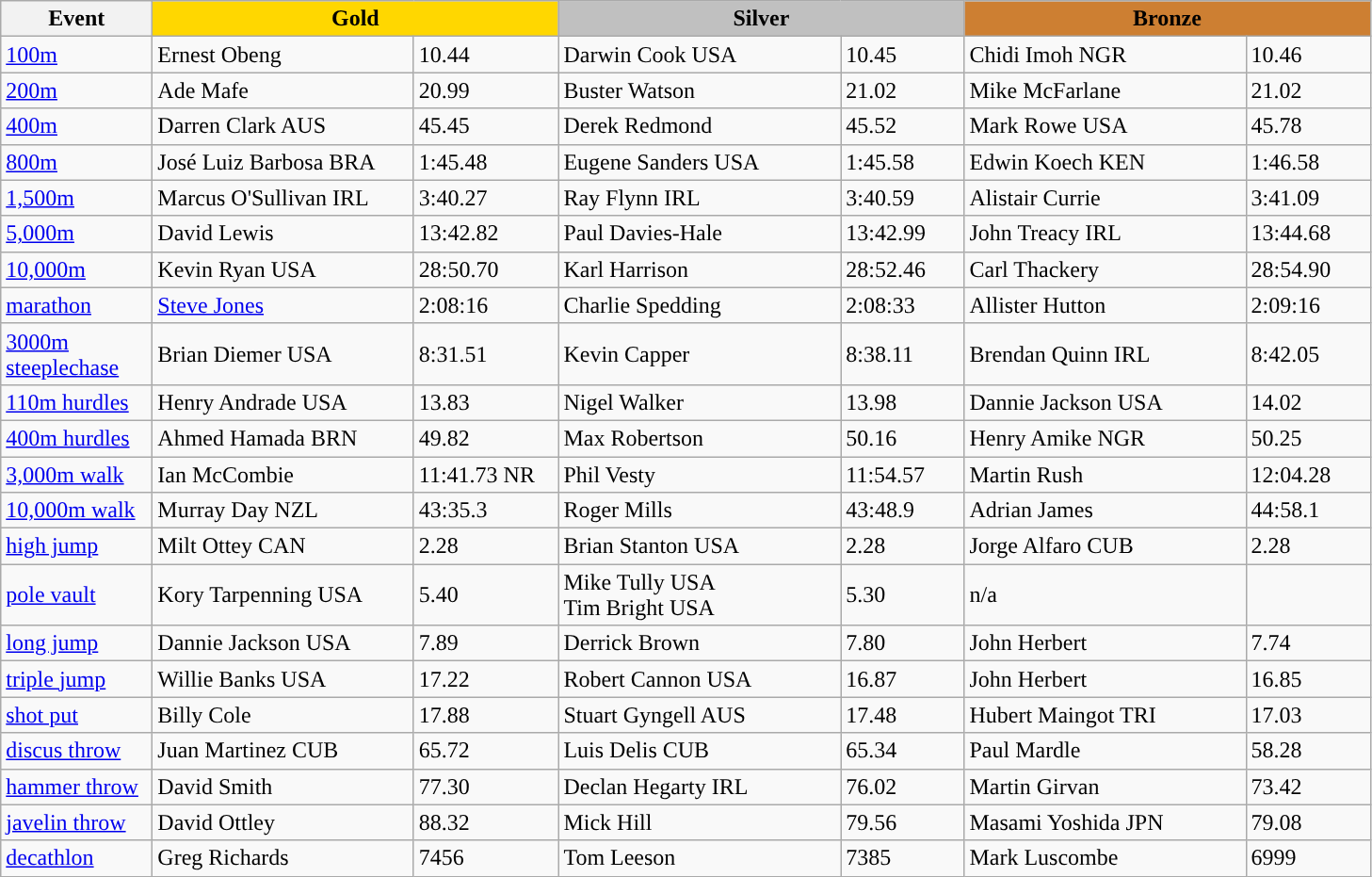<table class="wikitable" style="text-align:left">
<tr>
<th width=100>Event</th>
<th colspan="2" width="280" style="background:gold;">Gold</th>
<th colspan="2" width="280" style="background:silver;">Silver</th>
<th colspan="2" width="280" style="background:#CD7F32;">Bronze</th>
</tr>
<tr>
<td><a href='#'>100m</a></td>
<td>Ernest Obeng</td>
<td>10.44</td>
<td>Darwin Cook USA</td>
<td>10.45</td>
<td>Chidi Imoh NGR</td>
<td>10.46</td>
</tr>
<tr>
<td><a href='#'>200m</a></td>
<td>Ade Mafe</td>
<td>20.99</td>
<td>Buster Watson</td>
<td>21.02</td>
<td>Mike McFarlane</td>
<td>21.02</td>
</tr>
<tr>
<td><a href='#'>400m</a></td>
<td>Darren Clark AUS</td>
<td>45.45</td>
<td>Derek Redmond</td>
<td>45.52</td>
<td>Mark Rowe USA</td>
<td>45.78</td>
</tr>
<tr>
<td><a href='#'>800m</a></td>
<td>José Luiz Barbosa BRA</td>
<td>1:45.48</td>
<td>Eugene Sanders USA</td>
<td>1:45.58</td>
<td>Edwin Koech KEN</td>
<td>1:46.58</td>
</tr>
<tr>
<td><a href='#'>1,500m</a></td>
<td>Marcus O'Sullivan IRL</td>
<td>3:40.27</td>
<td>Ray Flynn IRL</td>
<td>3:40.59</td>
<td> Alistair Currie</td>
<td>3:41.09</td>
</tr>
<tr>
<td><a href='#'>5,000m</a></td>
<td>David Lewis</td>
<td>13:42.82</td>
<td>Paul Davies-Hale</td>
<td>13:42.99</td>
<td>John Treacy IRL</td>
<td>13:44.68</td>
</tr>
<tr>
<td><a href='#'>10,000m</a></td>
<td>Kevin Ryan USA</td>
<td>28:50.70</td>
<td>Karl Harrison</td>
<td>28:52.46</td>
<td>Carl Thackery</td>
<td>28:54.90</td>
</tr>
<tr>
<td><a href='#'>marathon</a></td>
<td> <a href='#'>Steve Jones</a></td>
<td>2:08:16</td>
<td>Charlie Spedding</td>
<td>2:08:33</td>
<td> Allister Hutton</td>
<td>2:09:16</td>
</tr>
<tr>
<td><a href='#'>3000m steeplechase</a></td>
<td>Brian Diemer USA</td>
<td>8:31.51</td>
<td>Kevin Capper</td>
<td>8:38.11</td>
<td>Brendan Quinn IRL</td>
<td>8:42.05</td>
</tr>
<tr>
<td><a href='#'>110m hurdles</a></td>
<td>Henry Andrade USA</td>
<td>13.83</td>
<td>Nigel Walker</td>
<td>13.98</td>
<td>Dannie Jackson USA</td>
<td>14.02</td>
</tr>
<tr>
<td><a href='#'>400m hurdles</a></td>
<td>Ahmed Hamada BRN</td>
<td>49.82</td>
<td>Max Robertson</td>
<td>50.16</td>
<td>Henry Amike NGR</td>
<td>50.25</td>
</tr>
<tr>
<td><a href='#'>3,000m walk</a></td>
<td>Ian McCombie</td>
<td>11:41.73 NR</td>
<td>Phil Vesty</td>
<td>11:54.57</td>
<td>Martin Rush</td>
<td>12:04.28</td>
</tr>
<tr>
<td><a href='#'>10,000m walk</a></td>
<td>Murray Day NZL</td>
<td>43:35.3</td>
<td>Roger Mills</td>
<td>43:48.9</td>
<td>Adrian James</td>
<td>44:58.1</td>
</tr>
<tr>
<td><a href='#'>high jump</a></td>
<td>Milt Ottey CAN</td>
<td>2.28</td>
<td>Brian Stanton USA</td>
<td>2.28</td>
<td>Jorge Alfaro CUB</td>
<td>2.28</td>
</tr>
<tr>
<td><a href='#'>pole vault</a></td>
<td>Kory Tarpenning USA</td>
<td>5.40</td>
<td>Mike Tully USA <br>Tim Bright USA</td>
<td>5.30</td>
<td>n/a</td>
<td></td>
</tr>
<tr>
<td><a href='#'>long jump</a></td>
<td>Dannie Jackson USA</td>
<td>7.89</td>
<td>Derrick Brown</td>
<td>7.80</td>
<td>John Herbert</td>
<td>7.74</td>
</tr>
<tr>
<td><a href='#'>triple jump</a></td>
<td>Willie Banks USA</td>
<td>17.22</td>
<td>Robert Cannon USA</td>
<td>16.87</td>
<td>John Herbert</td>
<td>16.85</td>
</tr>
<tr>
<td><a href='#'>shot put</a></td>
<td>Billy Cole</td>
<td>17.88</td>
<td>Stuart Gyngell AUS</td>
<td>17.48</td>
<td>Hubert Maingot TRI</td>
<td>17.03</td>
</tr>
<tr>
<td><a href='#'>discus throw</a></td>
<td>Juan Martinez CUB</td>
<td>65.72</td>
<td>Luis Delis CUB</td>
<td>65.34</td>
<td>Paul Mardle</td>
<td>58.28</td>
</tr>
<tr>
<td><a href='#'>hammer throw</a></td>
<td>David Smith</td>
<td>77.30</td>
<td>Declan Hegarty IRL</td>
<td>76.02</td>
<td>Martin Girvan</td>
<td>73.42</td>
</tr>
<tr>
<td><a href='#'>javelin throw</a></td>
<td>David Ottley</td>
<td>88.32</td>
<td>Mick Hill</td>
<td>79.56</td>
<td>Masami Yoshida JPN</td>
<td>79.08</td>
</tr>
<tr>
<td><a href='#'>decathlon</a></td>
<td>Greg Richards</td>
<td>7456</td>
<td>Tom Leeson</td>
<td>7385</td>
<td>Mark Luscombe</td>
<td>6999</td>
</tr>
</table>
